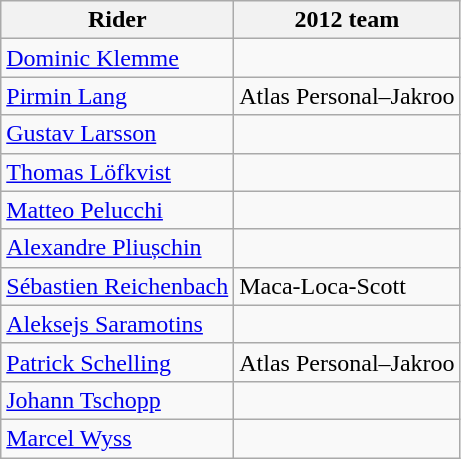<table class="wikitable">
<tr>
<th>Rider</th>
<th>2012 team</th>
</tr>
<tr>
<td><a href='#'>Dominic Klemme</a></td>
<td></td>
</tr>
<tr>
<td><a href='#'>Pirmin Lang</a></td>
<td>Atlas Personal–Jakroo</td>
</tr>
<tr>
<td><a href='#'>Gustav Larsson</a></td>
<td></td>
</tr>
<tr>
<td><a href='#'>Thomas Löfkvist</a></td>
<td></td>
</tr>
<tr>
<td><a href='#'>Matteo Pelucchi</a></td>
<td></td>
</tr>
<tr>
<td><a href='#'>Alexandre Pliușchin</a></td>
<td></td>
</tr>
<tr>
<td><a href='#'>Sébastien Reichenbach</a></td>
<td>Maca-Loca-Scott</td>
</tr>
<tr>
<td><a href='#'>Aleksejs Saramotins</a></td>
<td></td>
</tr>
<tr>
<td><a href='#'>Patrick Schelling</a></td>
<td>Atlas Personal–Jakroo</td>
</tr>
<tr>
<td><a href='#'>Johann Tschopp</a></td>
<td></td>
</tr>
<tr>
<td><a href='#'>Marcel Wyss</a></td>
<td></td>
</tr>
</table>
